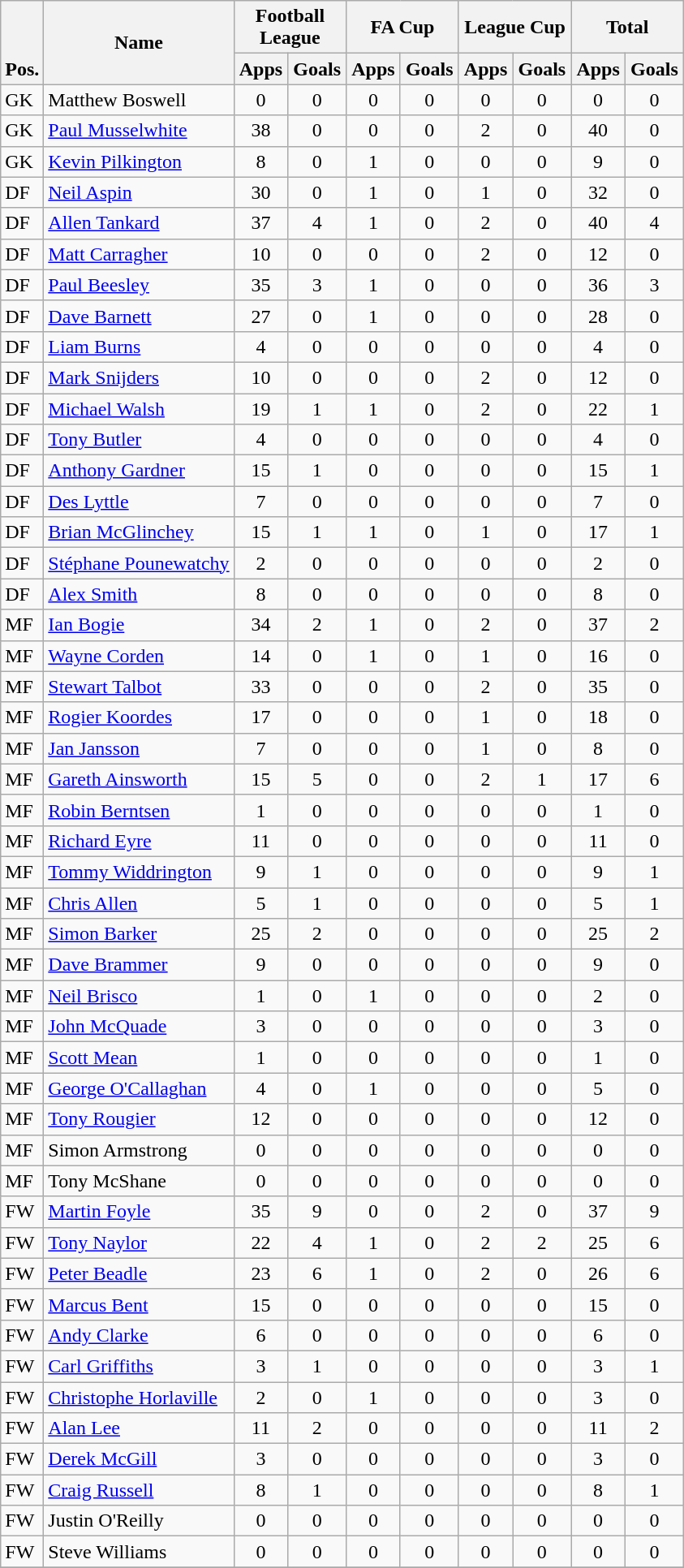<table class="wikitable" style="text-align:center">
<tr>
<th rowspan="2" valign="bottom">Pos.</th>
<th rowspan="2">Name</th>
<th colspan="2" width="85">Football League</th>
<th colspan="2" width="85">FA Cup</th>
<th colspan="2" width="85">League Cup</th>
<th colspan="2" width="85">Total</th>
</tr>
<tr>
<th>Apps</th>
<th>Goals</th>
<th>Apps</th>
<th>Goals</th>
<th>Apps</th>
<th>Goals</th>
<th>Apps</th>
<th>Goals</th>
</tr>
<tr>
<td align="left">GK</td>
<td align="left"> Matthew Boswell</td>
<td>0</td>
<td>0</td>
<td>0</td>
<td>0</td>
<td>0</td>
<td>0</td>
<td>0</td>
<td>0</td>
</tr>
<tr>
<td align="left">GK</td>
<td align="left"> <a href='#'>Paul Musselwhite</a></td>
<td>38</td>
<td>0</td>
<td>0</td>
<td>0</td>
<td>2</td>
<td>0</td>
<td>40</td>
<td>0</td>
</tr>
<tr>
<td align="left">GK</td>
<td align="left"> <a href='#'>Kevin Pilkington</a></td>
<td>8</td>
<td>0</td>
<td>1</td>
<td>0</td>
<td>0</td>
<td>0</td>
<td>9</td>
<td>0</td>
</tr>
<tr>
<td align="left">DF</td>
<td align="left"> <a href='#'>Neil Aspin</a></td>
<td>30</td>
<td>0</td>
<td>1</td>
<td>0</td>
<td>1</td>
<td>0</td>
<td>32</td>
<td>0</td>
</tr>
<tr>
<td align="left">DF</td>
<td align="left"> <a href='#'>Allen Tankard</a></td>
<td>37</td>
<td>4</td>
<td>1</td>
<td>0</td>
<td>2</td>
<td>0</td>
<td>40</td>
<td>4</td>
</tr>
<tr>
<td align="left">DF</td>
<td align="left"> <a href='#'>Matt Carragher</a></td>
<td>10</td>
<td>0</td>
<td>0</td>
<td>0</td>
<td>2</td>
<td>0</td>
<td>12</td>
<td>0</td>
</tr>
<tr>
<td align="left">DF</td>
<td align="left"> <a href='#'>Paul Beesley</a></td>
<td>35</td>
<td>3</td>
<td>1</td>
<td>0</td>
<td>0</td>
<td>0</td>
<td>36</td>
<td>3</td>
</tr>
<tr>
<td align="left">DF</td>
<td align="left"> <a href='#'>Dave Barnett</a></td>
<td>27</td>
<td>0</td>
<td>1</td>
<td>0</td>
<td>0</td>
<td>0</td>
<td>28</td>
<td>0</td>
</tr>
<tr>
<td align="left">DF</td>
<td align="left"> <a href='#'>Liam Burns</a></td>
<td>4</td>
<td>0</td>
<td>0</td>
<td>0</td>
<td>0</td>
<td>0</td>
<td>4</td>
<td>0</td>
</tr>
<tr>
<td align="left">DF</td>
<td align="left"> <a href='#'>Mark Snijders</a></td>
<td>10</td>
<td>0</td>
<td>0</td>
<td>0</td>
<td>2</td>
<td>0</td>
<td>12</td>
<td>0</td>
</tr>
<tr>
<td align="left">DF</td>
<td align="left"> <a href='#'>Michael Walsh</a></td>
<td>19</td>
<td>1</td>
<td>1</td>
<td>0</td>
<td>2</td>
<td>0</td>
<td>22</td>
<td>1</td>
</tr>
<tr>
<td align="left">DF</td>
<td align="left"> <a href='#'>Tony Butler</a></td>
<td>4</td>
<td>0</td>
<td>0</td>
<td>0</td>
<td>0</td>
<td>0</td>
<td>4</td>
<td>0</td>
</tr>
<tr>
<td align="left">DF</td>
<td align="left"> <a href='#'>Anthony Gardner</a></td>
<td>15</td>
<td>1</td>
<td>0</td>
<td>0</td>
<td>0</td>
<td>0</td>
<td>15</td>
<td>1</td>
</tr>
<tr>
<td align="left">DF</td>
<td align="left"> <a href='#'>Des Lyttle</a></td>
<td>7</td>
<td>0</td>
<td>0</td>
<td>0</td>
<td>0</td>
<td>0</td>
<td>7</td>
<td>0</td>
</tr>
<tr>
<td align="left">DF</td>
<td align="left"> <a href='#'>Brian McGlinchey</a></td>
<td>15</td>
<td>1</td>
<td>1</td>
<td>0</td>
<td>1</td>
<td>0</td>
<td>17</td>
<td>1</td>
</tr>
<tr>
<td align="left">DF</td>
<td align="left"> <a href='#'>Stéphane Pounewatchy</a></td>
<td>2</td>
<td>0</td>
<td>0</td>
<td>0</td>
<td>0</td>
<td>0</td>
<td>2</td>
<td>0</td>
</tr>
<tr>
<td align="left">DF</td>
<td align="left"> <a href='#'>Alex Smith</a></td>
<td>8</td>
<td>0</td>
<td>0</td>
<td>0</td>
<td>0</td>
<td>0</td>
<td>8</td>
<td>0</td>
</tr>
<tr>
<td align="left">MF</td>
<td align="left"> <a href='#'>Ian Bogie</a></td>
<td>34</td>
<td>2</td>
<td>1</td>
<td>0</td>
<td>2</td>
<td>0</td>
<td>37</td>
<td>2</td>
</tr>
<tr>
<td align="left">MF</td>
<td align="left"> <a href='#'>Wayne Corden</a></td>
<td>14</td>
<td>0</td>
<td>1</td>
<td>0</td>
<td>1</td>
<td>0</td>
<td>16</td>
<td>0</td>
</tr>
<tr>
<td align="left">MF</td>
<td align="left"> <a href='#'>Stewart Talbot</a></td>
<td>33</td>
<td>0</td>
<td>0</td>
<td>0</td>
<td>2</td>
<td>0</td>
<td>35</td>
<td>0</td>
</tr>
<tr>
<td align="left">MF</td>
<td align="left"> <a href='#'>Rogier Koordes</a></td>
<td>17</td>
<td>0</td>
<td>0</td>
<td>0</td>
<td>1</td>
<td>0</td>
<td>18</td>
<td>0</td>
</tr>
<tr>
<td align="left">MF</td>
<td align="left"> <a href='#'>Jan Jansson</a></td>
<td>7</td>
<td>0</td>
<td>0</td>
<td>0</td>
<td>1</td>
<td>0</td>
<td>8</td>
<td>0</td>
</tr>
<tr>
<td align="left">MF</td>
<td align="left"> <a href='#'>Gareth Ainsworth</a></td>
<td>15</td>
<td>5</td>
<td>0</td>
<td>0</td>
<td>2</td>
<td>1</td>
<td>17</td>
<td>6</td>
</tr>
<tr>
<td align="left">MF</td>
<td align="left"> <a href='#'>Robin Berntsen</a></td>
<td>1</td>
<td>0</td>
<td>0</td>
<td>0</td>
<td>0</td>
<td>0</td>
<td>1</td>
<td>0</td>
</tr>
<tr>
<td align="left">MF</td>
<td align="left"> <a href='#'>Richard Eyre</a></td>
<td>11</td>
<td>0</td>
<td>0</td>
<td>0</td>
<td>0</td>
<td>0</td>
<td>11</td>
<td>0</td>
</tr>
<tr>
<td align="left">MF</td>
<td align="left"> <a href='#'>Tommy Widdrington</a></td>
<td>9</td>
<td>1</td>
<td>0</td>
<td>0</td>
<td>0</td>
<td>0</td>
<td>9</td>
<td>1</td>
</tr>
<tr>
<td align="left">MF</td>
<td align="left"> <a href='#'>Chris Allen</a></td>
<td>5</td>
<td>1</td>
<td>0</td>
<td>0</td>
<td>0</td>
<td>0</td>
<td>5</td>
<td>1</td>
</tr>
<tr>
<td align="left">MF</td>
<td align="left"> <a href='#'>Simon Barker</a></td>
<td>25</td>
<td>2</td>
<td>0</td>
<td>0</td>
<td>0</td>
<td>0</td>
<td>25</td>
<td>2</td>
</tr>
<tr>
<td align="left">MF</td>
<td align="left"> <a href='#'>Dave Brammer</a></td>
<td>9</td>
<td>0</td>
<td>0</td>
<td>0</td>
<td>0</td>
<td>0</td>
<td>9</td>
<td>0</td>
</tr>
<tr>
<td align="left">MF</td>
<td align="left"> <a href='#'>Neil Brisco</a></td>
<td>1</td>
<td>0</td>
<td>1</td>
<td>0</td>
<td>0</td>
<td>0</td>
<td>2</td>
<td>0</td>
</tr>
<tr>
<td align="left">MF</td>
<td align="left"> <a href='#'>John McQuade</a></td>
<td>3</td>
<td>0</td>
<td>0</td>
<td>0</td>
<td>0</td>
<td>0</td>
<td>3</td>
<td>0</td>
</tr>
<tr>
<td align="left">MF</td>
<td align="left"> <a href='#'>Scott Mean</a></td>
<td>1</td>
<td>0</td>
<td>0</td>
<td>0</td>
<td>0</td>
<td>0</td>
<td>1</td>
<td>0</td>
</tr>
<tr>
<td align="left">MF</td>
<td align="left"> <a href='#'>George O'Callaghan</a></td>
<td>4</td>
<td>0</td>
<td>1</td>
<td>0</td>
<td>0</td>
<td>0</td>
<td>5</td>
<td>0</td>
</tr>
<tr>
<td align="left">MF</td>
<td align="left"> <a href='#'>Tony Rougier</a></td>
<td>12</td>
<td>0</td>
<td>0</td>
<td>0</td>
<td>0</td>
<td>0</td>
<td>12</td>
<td>0</td>
</tr>
<tr>
<td align="left">MF</td>
<td align="left"> Simon Armstrong</td>
<td>0</td>
<td>0</td>
<td>0</td>
<td>0</td>
<td>0</td>
<td>0</td>
<td>0</td>
<td>0</td>
</tr>
<tr>
<td align="left">MF</td>
<td align="left"> Tony McShane</td>
<td>0</td>
<td>0</td>
<td>0</td>
<td>0</td>
<td>0</td>
<td>0</td>
<td>0</td>
<td>0</td>
</tr>
<tr>
<td align="left">FW</td>
<td align="left"> <a href='#'>Martin Foyle</a></td>
<td>35</td>
<td>9</td>
<td>0</td>
<td>0</td>
<td>2</td>
<td>0</td>
<td>37</td>
<td>9</td>
</tr>
<tr>
<td align="left">FW</td>
<td align="left"> <a href='#'>Tony Naylor</a></td>
<td>22</td>
<td>4</td>
<td>1</td>
<td>0</td>
<td>2</td>
<td>2</td>
<td>25</td>
<td>6</td>
</tr>
<tr>
<td align="left">FW</td>
<td align="left"> <a href='#'>Peter Beadle</a></td>
<td>23</td>
<td>6</td>
<td>1</td>
<td>0</td>
<td>2</td>
<td>0</td>
<td>26</td>
<td>6</td>
</tr>
<tr>
<td align="left">FW</td>
<td align="left"> <a href='#'>Marcus Bent</a></td>
<td>15</td>
<td>0</td>
<td>0</td>
<td>0</td>
<td>0</td>
<td>0</td>
<td>15</td>
<td>0</td>
</tr>
<tr>
<td align="left">FW</td>
<td align="left"> <a href='#'>Andy Clarke</a></td>
<td>6</td>
<td>0</td>
<td>0</td>
<td>0</td>
<td>0</td>
<td>0</td>
<td>6</td>
<td>0</td>
</tr>
<tr>
<td align="left">FW</td>
<td align="left"> <a href='#'>Carl Griffiths</a></td>
<td>3</td>
<td>1</td>
<td>0</td>
<td>0</td>
<td>0</td>
<td>0</td>
<td>3</td>
<td>1</td>
</tr>
<tr>
<td align="left">FW</td>
<td align="left"> <a href='#'>Christophe Horlaville</a></td>
<td>2</td>
<td>0</td>
<td>1</td>
<td>0</td>
<td>0</td>
<td>0</td>
<td>3</td>
<td>0</td>
</tr>
<tr>
<td align="left">FW</td>
<td align="left"> <a href='#'>Alan Lee</a></td>
<td>11</td>
<td>2</td>
<td>0</td>
<td>0</td>
<td>0</td>
<td>0</td>
<td>11</td>
<td>2</td>
</tr>
<tr>
<td align="left">FW</td>
<td align="left"> <a href='#'>Derek McGill</a></td>
<td>3</td>
<td>0</td>
<td>0</td>
<td>0</td>
<td>0</td>
<td>0</td>
<td>3</td>
<td>0</td>
</tr>
<tr>
<td align="left">FW</td>
<td align="left"> <a href='#'>Craig Russell</a></td>
<td>8</td>
<td>1</td>
<td>0</td>
<td>0</td>
<td>0</td>
<td>0</td>
<td>8</td>
<td>1</td>
</tr>
<tr>
<td align="left">FW</td>
<td align="left"> Justin O'Reilly</td>
<td>0</td>
<td>0</td>
<td>0</td>
<td>0</td>
<td>0</td>
<td>0</td>
<td>0</td>
<td>0</td>
</tr>
<tr>
<td align="left">FW</td>
<td align="left"> Steve Williams</td>
<td>0</td>
<td>0</td>
<td>0</td>
<td>0</td>
<td>0</td>
<td>0</td>
<td>0</td>
<td>0</td>
</tr>
<tr>
</tr>
</table>
